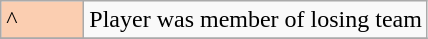<table class="wikitable">
<tr>
<td style="background-color:#FBCEB1; width:3em">^</td>
<td>Player was member of losing team</td>
</tr>
<tr>
</tr>
</table>
